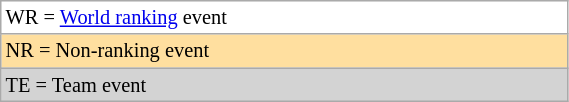<table class="wikitable" style="font-size:85%;" width=30%>
<tr bgcolor="#ffffff">
<td>WR = <a href='#'>World ranking</a> event</td>
</tr>
<tr style="background:#ffdf9f;">
<td>NR = Non-ranking event</td>
</tr>
<tr style="background:lightgray;">
<td>TE = Team event</td>
</tr>
</table>
